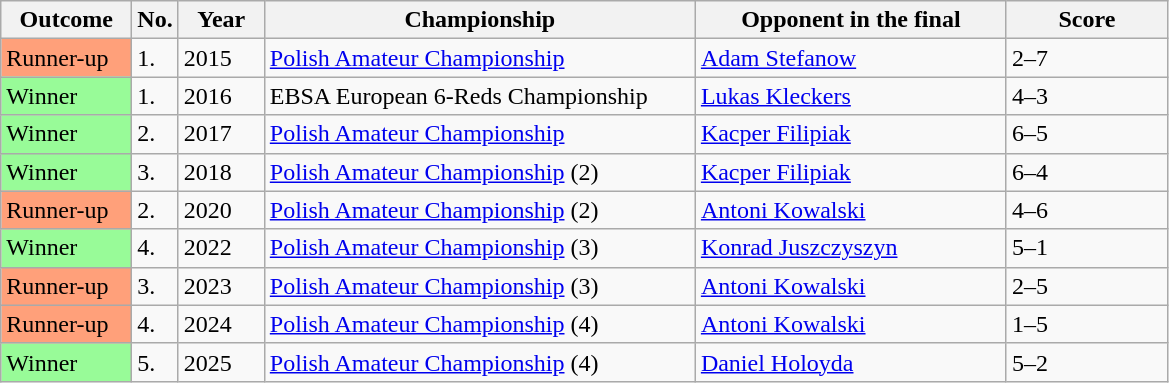<table class="sortable wikitable">
<tr>
<th width="80">Outcome</th>
<th width="20">No.</th>
<th width="50">Year</th>
<th width="280">Championship</th>
<th width="200">Opponent in the final</th>
<th width="100">Score</th>
</tr>
<tr>
<td style="background:#ffa07a;">Runner-up</td>
<td>1.</td>
<td>2015</td>
<td><a href='#'>Polish Amateur Championship</a></td>
<td> <a href='#'>Adam Stefanow</a></td>
<td>2–7</td>
</tr>
<tr>
<td style="background:#98FB98">Winner</td>
<td>1.</td>
<td>2016</td>
<td>EBSA European 6-Reds Championship</td>
<td> <a href='#'>Lukas Kleckers</a></td>
<td>4–3</td>
</tr>
<tr>
<td style="background:#98FB98">Winner</td>
<td>2.</td>
<td>2017</td>
<td><a href='#'>Polish Amateur Championship</a></td>
<td> <a href='#'>Kacper Filipiak</a></td>
<td>6–5</td>
</tr>
<tr>
<td style="background:#98FB98">Winner</td>
<td>3.</td>
<td>2018</td>
<td><a href='#'>Polish Amateur Championship</a> (2)</td>
<td> <a href='#'>Kacper Filipiak</a></td>
<td>6–4</td>
</tr>
<tr>
<td style="background:#ffa07a;">Runner-up</td>
<td>2.</td>
<td>2020</td>
<td><a href='#'>Polish Amateur Championship</a> (2)</td>
<td> <a href='#'>Antoni Kowalski</a></td>
<td>4–6</td>
</tr>
<tr>
<td style="background:#98FB98">Winner</td>
<td>4.</td>
<td>2022</td>
<td><a href='#'>Polish Amateur Championship</a> (3)</td>
<td> <a href='#'>Konrad Juszczyszyn</a></td>
<td>5–1</td>
</tr>
<tr>
<td style="background:#ffa07a;">Runner-up</td>
<td>3.</td>
<td>2023</td>
<td><a href='#'>Polish Amateur Championship</a> (3)</td>
<td> <a href='#'>Antoni Kowalski</a></td>
<td>2–5</td>
</tr>
<tr>
<td style="background:#ffa07a;">Runner-up</td>
<td>4.</td>
<td>2024</td>
<td><a href='#'>Polish Amateur Championship</a> (4)</td>
<td> <a href='#'>Antoni Kowalski</a></td>
<td>1–5</td>
</tr>
<tr>
<td style="background:#98FB98">Winner</td>
<td>5.</td>
<td>2025</td>
<td><a href='#'>Polish Amateur Championship</a> (4)</td>
<td> <a href='#'>Daniel Holoyda</a></td>
<td>5–2</td>
</tr>
</table>
